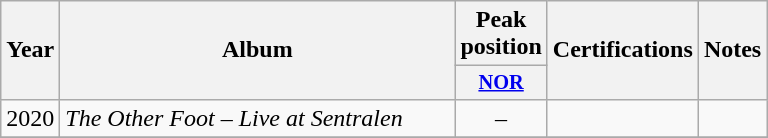<table class="wikitable plainrowheaders" style="text-align:center;">
<tr>
<th scope="col" rowspan="2">Year</th>
<th scope="col" rowspan="2" style="width:16em;">Album</th>
<th scope="col">Peak position</th>
<th scope="col" rowspan="2">Certifications</th>
<th scope="col" rowspan="2">Notes</th>
</tr>
<tr>
<th scope="col" style="width:3em;font-size:85%;"><a href='#'>NOR</a></th>
</tr>
<tr>
<td>2020</td>
<td style="text-align:left;"><em>The Other Foot – Live at Sentralen</em></td>
<td>–</td>
<td style="text-align:left;"></td>
<td style="text-align:left;"></td>
</tr>
<tr>
</tr>
</table>
